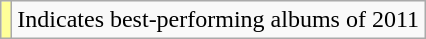<table class="wikitable">
<tr>
<td style="background-color:#FFFF99"></td>
<td>Indicates best-performing albums of 2011</td>
</tr>
</table>
